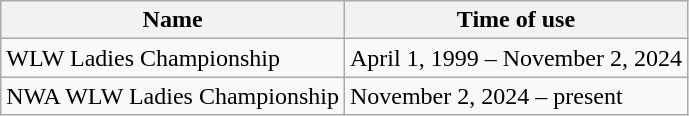<table class="wikitable" border="1">
<tr>
<th>Name</th>
<th>Time of use</th>
</tr>
<tr>
<td>WLW Ladies Championship</td>
<td>April 1, 1999 – November 2, 2024</td>
</tr>
<tr>
<td>NWA WLW Ladies Championship</td>
<td>November 2, 2024 – present</td>
</tr>
</table>
